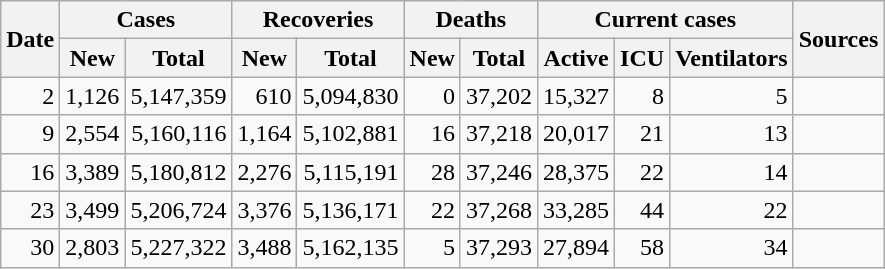<table class="wikitable sortable mw-collapsible mw-collapsed sticky-header-multi sort-under" style="text-align:right;">
<tr>
<th rowspan=2>Date</th>
<th colspan=2>Cases</th>
<th colspan=2>Recoveries</th>
<th colspan=2>Deaths</th>
<th colspan=3>Current cases</th>
<th rowspan=2 class="unsortable">Sources</th>
</tr>
<tr>
<th>New</th>
<th>Total</th>
<th>New</th>
<th>Total</th>
<th>New</th>
<th>Total</th>
<th>Active</th>
<th>ICU</th>
<th>Ventilators</th>
</tr>
<tr>
<td>2</td>
<td>1,126</td>
<td>5,147,359</td>
<td>610</td>
<td>5,094,830</td>
<td>0</td>
<td>37,202</td>
<td>15,327</td>
<td>8</td>
<td>5</td>
<td></td>
</tr>
<tr>
<td>9</td>
<td>2,554</td>
<td>5,160,116</td>
<td>1,164</td>
<td>5,102,881</td>
<td>16</td>
<td>37,218</td>
<td>20,017</td>
<td>21</td>
<td>13</td>
<td></td>
</tr>
<tr>
<td>16</td>
<td>3,389</td>
<td>5,180,812</td>
<td>2,276</td>
<td>5,115,191</td>
<td>28</td>
<td>37,246</td>
<td>28,375</td>
<td>22</td>
<td>14</td>
<td></td>
</tr>
<tr>
<td>23</td>
<td>3,499</td>
<td>5,206,724</td>
<td>3,376</td>
<td>5,136,171</td>
<td>22</td>
<td>37,268</td>
<td>33,285</td>
<td>44</td>
<td>22</td>
<td></td>
</tr>
<tr>
<td>30</td>
<td>2,803</td>
<td>5,227,322</td>
<td>3,488</td>
<td>5,162,135</td>
<td>5</td>
<td>37,293</td>
<td>27,894</td>
<td>58</td>
<td>34</td>
<td></td>
</tr>
</table>
